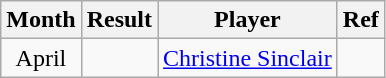<table class=wikitable>
<tr>
<th>Month</th>
<th>Result</th>
<th>Player</th>
<th>Ref</th>
</tr>
<tr>
<td align=center>April</td>
<td></td>
<td> <a href='#'>Christine Sinclair</a></td>
<td></td>
</tr>
</table>
